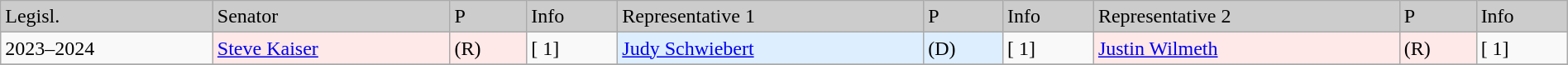<table class=wikitable width="100%" border="1">
<tr style="background-color:#cccccc;">
<td>Legisl.</td>
<td>Senator</td>
<td>P</td>
<td>Info</td>
<td>Representative 1</td>
<td>P</td>
<td>Info</td>
<td>Representative 2</td>
<td>P</td>
<td>Info</td>
</tr>
<tr>
<td>2023–2024</td>
<td style="background:#FFE8E8"><a href='#'>Steve Kaiser</a></td>
<td style="background:#FFE8E8">(R)</td>
<td>[ 1]</td>
<td style="background:#DDEEFF" "><a href='#'>Judy Schwiebert</a></td>
<td style="background:#DDEEFF">(D)</td>
<td>[ 1]</td>
<td style="background:#FFE8E8"><a href='#'>Justin Wilmeth</a></td>
<td style="background:#FFE8E8">(R)</td>
<td>[ 1]</td>
</tr>
<tr>
</tr>
</table>
